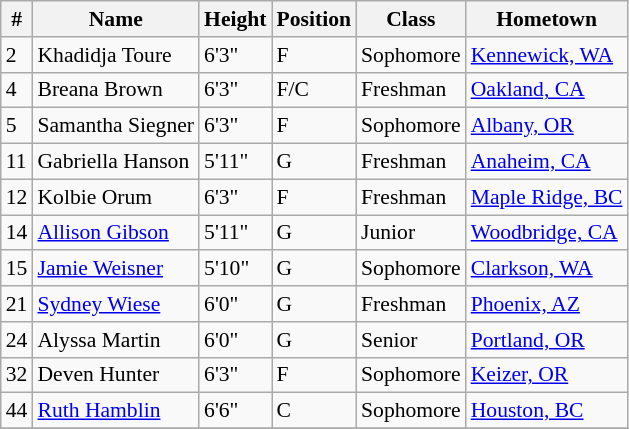<table class="wikitable" style="font-size: 90%">
<tr>
<th>#</th>
<th>Name</th>
<th>Height</th>
<th>Position</th>
<th>Class</th>
<th>Hometown</th>
</tr>
<tr>
<td>2</td>
<td>Khadidja Toure</td>
<td>6'3"</td>
<td>F</td>
<td>Sophomore</td>
<td><a href='#'>Kennewick, WA</a></td>
</tr>
<tr>
<td>4</td>
<td>Breana Brown</td>
<td>6'3"</td>
<td>F/C</td>
<td>Freshman</td>
<td><a href='#'>Oakland, CA</a></td>
</tr>
<tr>
<td>5</td>
<td>Samantha Siegner</td>
<td>6'3"</td>
<td>F</td>
<td>Sophomore</td>
<td><a href='#'>Albany, OR</a></td>
</tr>
<tr>
<td>11</td>
<td>Gabriella Hanson</td>
<td>5'11"</td>
<td>G</td>
<td>Freshman</td>
<td><a href='#'>Anaheim, CA</a></td>
</tr>
<tr>
<td>12</td>
<td>Kolbie Orum</td>
<td>6'3"</td>
<td>F</td>
<td>Freshman</td>
<td><a href='#'>Maple Ridge, BC</a></td>
</tr>
<tr>
<td>14</td>
<td><a href='#'>Allison Gibson</a></td>
<td>5'11"</td>
<td>G</td>
<td>Junior</td>
<td><a href='#'>Woodbridge, CA</a></td>
</tr>
<tr>
<td>15</td>
<td><a href='#'>Jamie Weisner</a></td>
<td>5'10"</td>
<td>G</td>
<td>Sophomore</td>
<td><a href='#'>Clarkson, WA</a></td>
</tr>
<tr>
<td>21</td>
<td><a href='#'>Sydney Wiese</a></td>
<td>6'0"</td>
<td>G</td>
<td>Freshman</td>
<td><a href='#'>Phoenix, AZ</a></td>
</tr>
<tr>
<td>24</td>
<td>Alyssa Martin</td>
<td>6'0"</td>
<td>G</td>
<td>Senior</td>
<td><a href='#'>Portland, OR</a></td>
</tr>
<tr>
<td>32</td>
<td>Deven Hunter</td>
<td>6'3"</td>
<td>F</td>
<td>Sophomore</td>
<td><a href='#'>Keizer, OR</a></td>
</tr>
<tr>
<td>44</td>
<td><a href='#'>Ruth Hamblin</a></td>
<td>6'6"</td>
<td>C</td>
<td>Sophomore</td>
<td><a href='#'>Houston, BC</a></td>
</tr>
<tr>
</tr>
</table>
